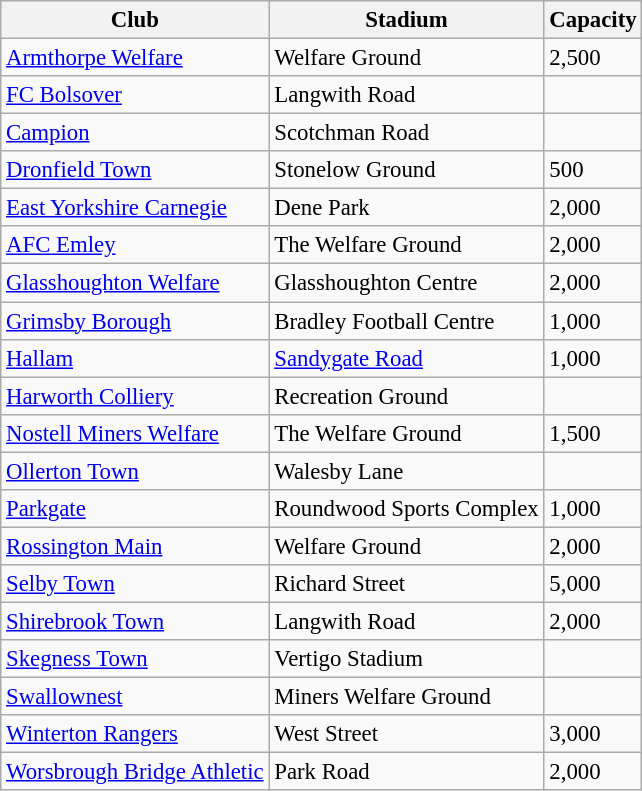<table class="wikitable sortable" style="font-size:95%">
<tr>
<th>Club</th>
<th>Stadium</th>
<th>Capacity</th>
</tr>
<tr>
<td><a href='#'>Armthorpe Welfare</a></td>
<td>Welfare Ground</td>
<td>2,500</td>
</tr>
<tr>
<td><a href='#'>FC Bolsover</a></td>
<td>Langwith Road </td>
<td></td>
</tr>
<tr>
<td><a href='#'>Campion</a></td>
<td>Scotchman Road</td>
<td></td>
</tr>
<tr>
<td><a href='#'>Dronfield Town</a></td>
<td>Stonelow Ground</td>
<td>500</td>
</tr>
<tr>
<td><a href='#'>East Yorkshire Carnegie</a></td>
<td>Dene Park</td>
<td>2,000</td>
</tr>
<tr>
<td><a href='#'>AFC Emley</a></td>
<td>The Welfare Ground</td>
<td>2,000</td>
</tr>
<tr>
<td><a href='#'>Glasshoughton Welfare</a></td>
<td>Glasshoughton Centre</td>
<td>2,000</td>
</tr>
<tr>
<td><a href='#'>Grimsby Borough</a></td>
<td>Bradley Football Centre</td>
<td>1,000</td>
</tr>
<tr>
<td><a href='#'>Hallam</a></td>
<td><a href='#'>Sandygate Road</a></td>
<td>1,000</td>
</tr>
<tr>
<td><a href='#'>Harworth Colliery</a></td>
<td>Recreation Ground</td>
<td></td>
</tr>
<tr>
<td><a href='#'>Nostell Miners Welfare</a></td>
<td>The Welfare Ground</td>
<td>1,500</td>
</tr>
<tr>
<td><a href='#'>Ollerton Town</a></td>
<td>Walesby Lane</td>
<td></td>
</tr>
<tr>
<td><a href='#'>Parkgate</a></td>
<td>Roundwood Sports Complex</td>
<td>1,000</td>
</tr>
<tr>
<td><a href='#'>Rossington Main</a></td>
<td>Welfare Ground</td>
<td>2,000</td>
</tr>
<tr>
<td><a href='#'>Selby Town</a></td>
<td>Richard Street</td>
<td>5,000</td>
</tr>
<tr>
<td><a href='#'>Shirebrook Town</a></td>
<td>Langwith Road</td>
<td>2,000</td>
</tr>
<tr>
<td><a href='#'>Skegness Town</a></td>
<td>Vertigo Stadium</td>
<td></td>
</tr>
<tr>
<td><a href='#'>Swallownest</a></td>
<td>Miners Welfare Ground</td>
<td></td>
</tr>
<tr>
<td><a href='#'>Winterton Rangers</a></td>
<td>West Street</td>
<td>3,000</td>
</tr>
<tr>
<td><a href='#'>Worsbrough Bridge Athletic</a></td>
<td>Park Road</td>
<td>2,000</td>
</tr>
</table>
